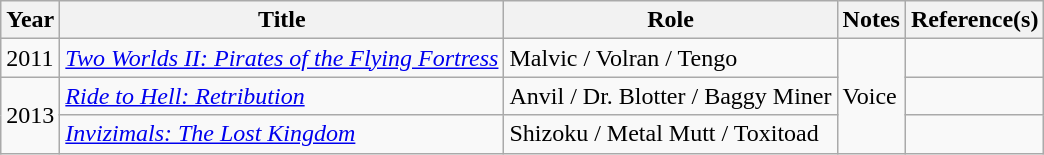<table class="wikitable sortable">
<tr>
<th>Year</th>
<th>Title</th>
<th>Role</th>
<th class="unsortable">Notes</th>
<th class="unsortable">Reference(s)</th>
</tr>
<tr>
<td>2011</td>
<td><em><a href='#'>Two Worlds II: Pirates of the Flying Fortress</a></em></td>
<td>Malvic / Volran / Tengo</td>
<td rowspan="3">Voice</td>
<td></td>
</tr>
<tr>
<td rowspan="2">2013</td>
<td><em><a href='#'>Ride to Hell: Retribution</a></em></td>
<td>Anvil / Dr. Blotter / Baggy Miner</td>
<td></td>
</tr>
<tr>
<td><em><a href='#'>Invizimals: The Lost Kingdom</a></em></td>
<td>Shizoku / Metal Mutt / Toxitoad</td>
<td></td>
</tr>
</table>
